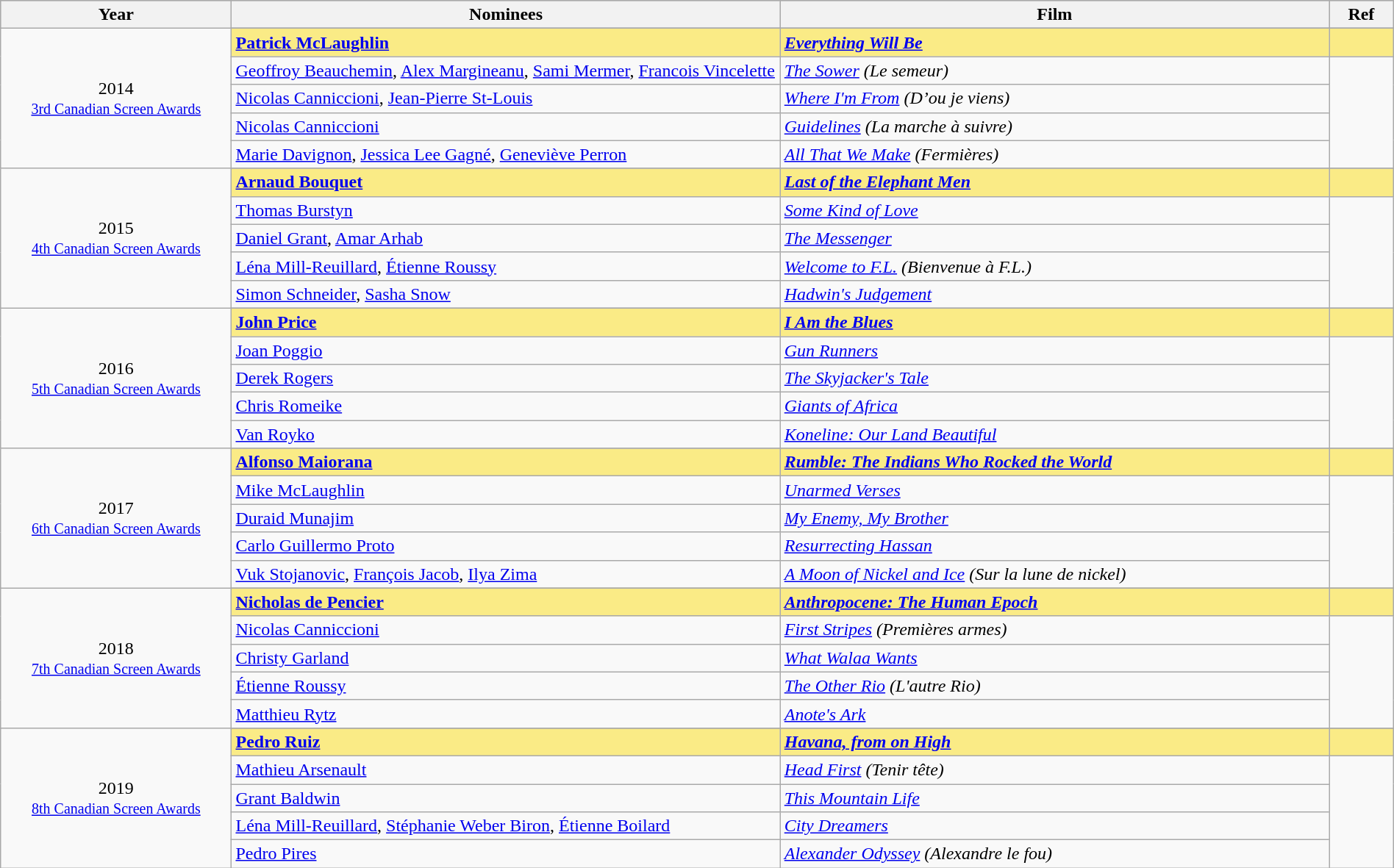<table class="wikitable" style="width:100%;">
<tr style="background:#bebebe;">
<th style="width:8%;">Year</th>
<th style="width:19%;">Nominees</th>
<th style="width:19%;">Film</th>
<th style="width:2%;">Ref</th>
</tr>
<tr>
<td rowspan="6" align="center">2014 <br> <small><a href='#'>3rd Canadian Screen Awards</a></small></td>
</tr>
<tr style="background:#FAEB86;">
<td><strong><a href='#'>Patrick McLaughlin</a></strong></td>
<td><strong><em><a href='#'>Everything Will Be</a></em></strong></td>
<td></td>
</tr>
<tr>
<td><a href='#'>Geoffroy Beauchemin</a>, <a href='#'>Alex Margineanu</a>, <a href='#'>Sami Mermer</a>, <a href='#'>Francois Vincelette</a></td>
<td><em><a href='#'>The Sower</a> (Le semeur)</em></td>
<td rowspan=4></td>
</tr>
<tr>
<td><a href='#'>Nicolas Canniccioni</a>, <a href='#'>Jean-Pierre St-Louis</a></td>
<td><em><a href='#'>Where I'm From</a> (D’ou je viens)</em></td>
</tr>
<tr>
<td><a href='#'>Nicolas Canniccioni</a></td>
<td><em><a href='#'>Guidelines</a> (La marche à suivre)</em></td>
</tr>
<tr>
<td><a href='#'>Marie Davignon</a>, <a href='#'>Jessica Lee Gagné</a>, <a href='#'>Geneviève Perron</a></td>
<td><em><a href='#'>All That We Make</a> (Fermières)</em></td>
</tr>
<tr>
<td rowspan="6" align="center">2015 <br> <small><a href='#'>4th Canadian Screen Awards</a></small></td>
</tr>
<tr style="background:#FAEB86;">
<td><strong><a href='#'>Arnaud Bouquet</a></strong></td>
<td><strong><em><a href='#'>Last of the Elephant Men</a></em></strong></td>
<td></td>
</tr>
<tr>
<td><a href='#'>Thomas Burstyn</a></td>
<td><em><a href='#'>Some Kind of Love</a></em></td>
<td rowspan=4></td>
</tr>
<tr>
<td><a href='#'>Daniel Grant</a>, <a href='#'>Amar Arhab</a></td>
<td><em><a href='#'>The Messenger</a></em></td>
</tr>
<tr>
<td><a href='#'>Léna Mill-Reuillard</a>, <a href='#'>Étienne Roussy</a></td>
<td><em><a href='#'>Welcome to F.L.</a> (Bienvenue à F.L.)</em></td>
</tr>
<tr>
<td><a href='#'>Simon Schneider</a>, <a href='#'>Sasha Snow</a></td>
<td><em><a href='#'>Hadwin's Judgement</a></em></td>
</tr>
<tr>
<td rowspan="6" align="center">2016 <br> <small><a href='#'>5th Canadian Screen Awards</a></small></td>
</tr>
<tr style="background:#FAEB86;">
<td><strong><a href='#'>John Price</a></strong></td>
<td><strong><em><a href='#'>I Am the Blues</a></em></strong></td>
<td></td>
</tr>
<tr>
<td><a href='#'>Joan Poggio</a></td>
<td><em><a href='#'>Gun Runners</a></em></td>
<td rowspan=4></td>
</tr>
<tr>
<td><a href='#'>Derek Rogers</a></td>
<td><em><a href='#'>The Skyjacker's Tale</a></em></td>
</tr>
<tr>
<td><a href='#'>Chris Romeike</a></td>
<td><em><a href='#'>Giants of Africa</a></em></td>
</tr>
<tr>
<td><a href='#'>Van Royko</a></td>
<td><em><a href='#'>Koneline: Our Land Beautiful</a></em></td>
</tr>
<tr>
<td rowspan="6" align="center">2017 <br> <small><a href='#'>6th Canadian Screen Awards</a></small></td>
</tr>
<tr style="background:#FAEB86;">
<td><strong><a href='#'>Alfonso Maiorana</a></strong></td>
<td><strong><em><a href='#'>Rumble: The Indians Who Rocked the World</a></em></strong></td>
<td></td>
</tr>
<tr>
<td><a href='#'>Mike McLaughlin</a></td>
<td><em><a href='#'>Unarmed Verses</a></em></td>
<td rowspan=4></td>
</tr>
<tr>
<td><a href='#'>Duraid Munajim</a></td>
<td><em><a href='#'>My Enemy, My Brother</a></em></td>
</tr>
<tr>
<td><a href='#'>Carlo Guillermo Proto</a></td>
<td><em><a href='#'>Resurrecting Hassan</a></em></td>
</tr>
<tr>
<td><a href='#'>Vuk Stojanovic</a>, <a href='#'>François Jacob</a>, <a href='#'>Ilya Zima</a></td>
<td><em><a href='#'>A Moon of Nickel and Ice</a> (Sur la lune de nickel)</em></td>
</tr>
<tr>
<td rowspan="6" align="center">2018 <br> <small><a href='#'>7th Canadian Screen Awards</a></small></td>
</tr>
<tr style="background:#FAEB86;">
<td><strong><a href='#'>Nicholas de Pencier</a></strong></td>
<td><strong><em><a href='#'>Anthropocene: The Human Epoch</a></em></strong></td>
<td></td>
</tr>
<tr>
<td><a href='#'>Nicolas Canniccioni</a></td>
<td><em><a href='#'>First Stripes</a> (Premières armes)</em></td>
<td rowspan=4></td>
</tr>
<tr>
<td><a href='#'>Christy Garland</a></td>
<td><em><a href='#'>What Walaa Wants</a></em></td>
</tr>
<tr>
<td><a href='#'>Étienne Roussy</a></td>
<td><em><a href='#'>The Other Rio</a> (L'autre Rio)</em></td>
</tr>
<tr>
<td><a href='#'>Matthieu Rytz</a></td>
<td><em><a href='#'>Anote's Ark</a></em></td>
</tr>
<tr>
<td rowspan="6" align="center">2019 <br> <small><a href='#'>8th Canadian Screen Awards</a></small></td>
</tr>
<tr style="background:#FAEB86;">
<td><strong><a href='#'>Pedro Ruiz</a></strong></td>
<td><strong><em><a href='#'>Havana, from on High</a></em></strong></td>
<td></td>
</tr>
<tr>
<td><a href='#'>Mathieu Arsenault</a></td>
<td><em><a href='#'>Head First</a> (Tenir tête)</em></td>
<td rowspan=4></td>
</tr>
<tr>
<td><a href='#'>Grant Baldwin</a></td>
<td><em><a href='#'>This Mountain Life</a></em></td>
</tr>
<tr>
<td><a href='#'>Léna Mill-Reuillard</a>, <a href='#'>Stéphanie Weber Biron</a>, <a href='#'>Étienne Boilard</a></td>
<td><em><a href='#'>City Dreamers</a></em></td>
</tr>
<tr>
<td><a href='#'>Pedro Pires</a></td>
<td><em><a href='#'>Alexander Odyssey</a> (Alexandre le fou)</em></td>
</tr>
</table>
